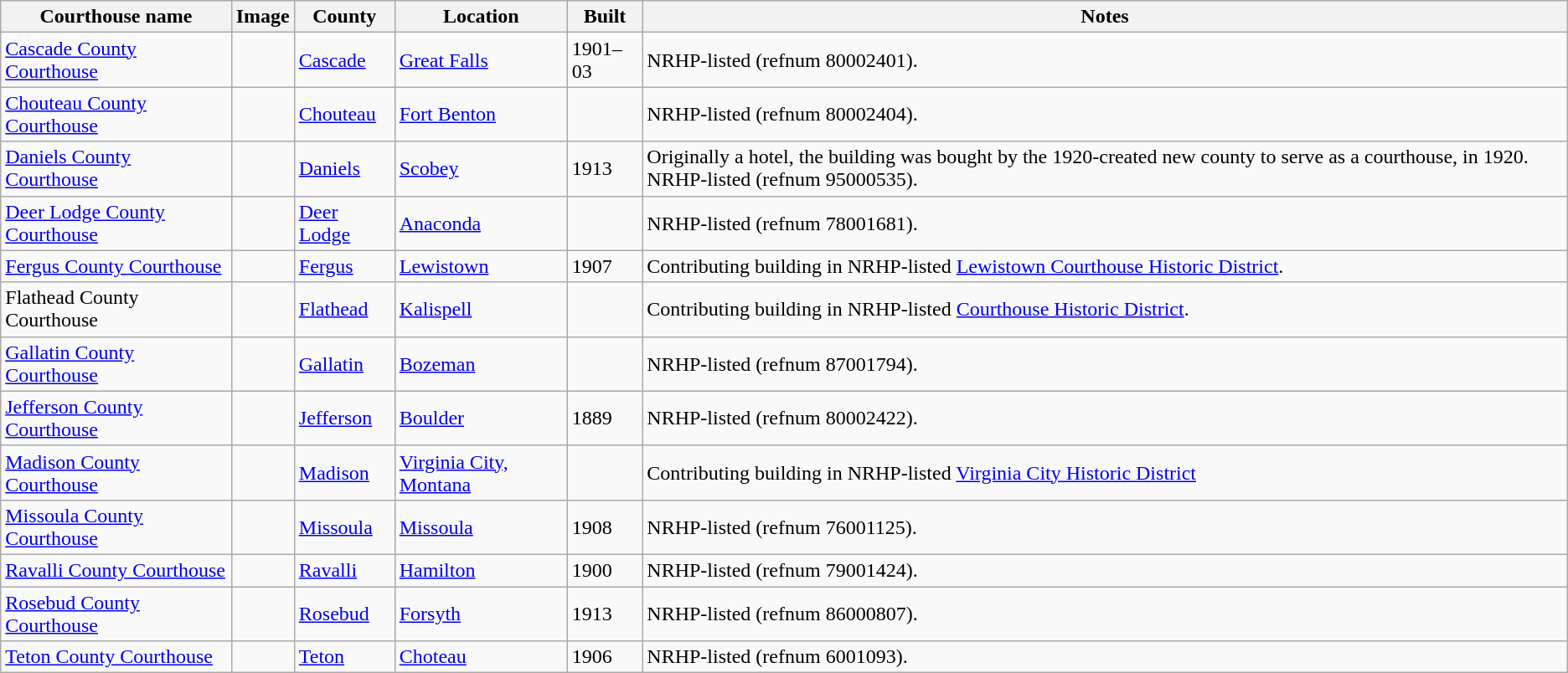<table class="wikitable sortable sticky-header sort-under">
<tr>
<th>Courthouse name</th>
<th>Image</th>
<th>County</th>
<th>Location</th>
<th>Built</th>
<th>Notes</th>
</tr>
<tr>
<td><a href='#'>Cascade County Courthouse</a></td>
<td></td>
<td><a href='#'>Cascade</a></td>
<td><a href='#'>Great Falls</a><br><small></small></td>
<td>1901–03</td>
<td>NRHP-listed (refnum 80002401).</td>
</tr>
<tr>
<td><a href='#'>Chouteau County Courthouse</a></td>
<td></td>
<td><a href='#'>Chouteau</a></td>
<td><a href='#'>Fort Benton</a><br><small></small></td>
<td></td>
<td>NRHP-listed (refnum 80002404).</td>
</tr>
<tr>
<td><a href='#'>Daniels County Courthouse</a></td>
<td></td>
<td><a href='#'>Daniels</a></td>
<td><a href='#'>Scobey</a><br><small></small></td>
<td>1913</td>
<td>Originally a hotel, the building was bought by the 1920-created new county to serve as a courthouse, in 1920. NRHP-listed (refnum 95000535).</td>
</tr>
<tr>
<td><a href='#'>Deer Lodge County Courthouse</a></td>
<td></td>
<td><a href='#'>Deer Lodge</a></td>
<td><a href='#'>Anaconda</a></td>
<td></td>
<td>NRHP-listed (refnum 78001681).</td>
</tr>
<tr>
<td><a href='#'>Fergus County Courthouse</a></td>
<td></td>
<td><a href='#'>Fergus</a></td>
<td><a href='#'>Lewistown</a></td>
<td>1907</td>
<td>Contributing building in NRHP-listed <a href='#'>Lewistown Courthouse Historic District</a>.</td>
</tr>
<tr>
<td>Flathead County Courthouse</td>
<td></td>
<td><a href='#'>Flathead</a></td>
<td><a href='#'>Kalispell</a></td>
<td></td>
<td>Contributing building in NRHP-listed <a href='#'>Courthouse Historic District</a>.</td>
</tr>
<tr>
<td><a href='#'>Gallatin County Courthouse</a></td>
<td></td>
<td><a href='#'>Gallatin</a></td>
<td><a href='#'>Bozeman</a></td>
<td></td>
<td>NRHP-listed (refnum 87001794).</td>
</tr>
<tr>
<td><a href='#'>Jefferson County Courthouse</a></td>
<td></td>
<td><a href='#'>Jefferson</a></td>
<td><a href='#'>Boulder</a></td>
<td>1889</td>
<td>NRHP-listed (refnum 80002422).</td>
</tr>
<tr>
<td><a href='#'>Madison County Courthouse</a></td>
<td></td>
<td><a href='#'>Madison</a></td>
<td><a href='#'>Virginia City, Montana</a></td>
<td></td>
<td>Contributing building in NRHP-listed <a href='#'>Virginia City Historic District</a></td>
</tr>
<tr>
<td><a href='#'>Missoula County Courthouse</a></td>
<td></td>
<td><a href='#'>Missoula</a></td>
<td><a href='#'>Missoula</a></td>
<td>1908</td>
<td>NRHP-listed (refnum 76001125).</td>
</tr>
<tr>
<td><a href='#'>Ravalli County Courthouse</a></td>
<td></td>
<td><a href='#'>Ravalli</a></td>
<td><a href='#'>Hamilton</a></td>
<td>1900</td>
<td>NRHP-listed (refnum 79001424).</td>
</tr>
<tr>
<td><a href='#'>Rosebud County Courthouse</a></td>
<td></td>
<td><a href='#'>Rosebud</a></td>
<td><a href='#'>Forsyth</a></td>
<td>1913</td>
<td>NRHP-listed (refnum 86000807).</td>
</tr>
<tr>
<td><a href='#'>Teton County Courthouse</a></td>
<td></td>
<td><a href='#'>Teton</a></td>
<td><a href='#'>Choteau</a></td>
<td>1906</td>
<td>NRHP-listed (refnum 6001093).</td>
</tr>
</table>
